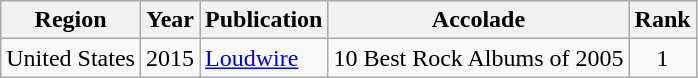<table class="wikitable">
<tr>
<th>Region</th>
<th>Year</th>
<th>Publication</th>
<th>Accolade</th>
<th>Rank</th>
</tr>
<tr>
<td>United States</td>
<td>2015</td>
<td><a href='#'>Loudwire</a></td>
<td>10 Best Rock Albums of 2005</td>
<td align="center">1</td>
</tr>
</table>
